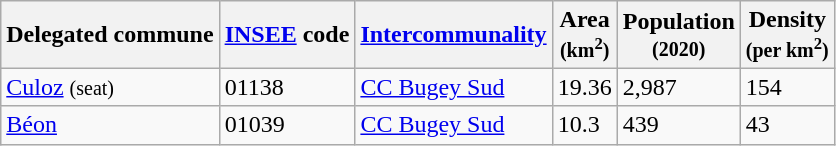<table class="wikitable">
<tr>
<th>Delegated commune</th>
<th><a href='#'>INSEE</a> <strong>code</strong></th>
<th><a href='#'>Intercommunality</a></th>
<th>Area<br><small>(km<sup>2</sup>)</small></th>
<th>Population<br><small>(2020)</small></th>
<th>Density<br><small>(per km<sup>2</sup>)</small></th>
</tr>
<tr>
<td><a href='#'>Culoz</a> <small>(seat)</small></td>
<td>01138</td>
<td><a href='#'>CC Bugey Sud</a></td>
<td>19.36</td>
<td>2,987</td>
<td>154</td>
</tr>
<tr>
<td><a href='#'>Béon</a></td>
<td>01039</td>
<td><a href='#'>CC Bugey Sud</a></td>
<td>10.3</td>
<td>439</td>
<td>43</td>
</tr>
</table>
